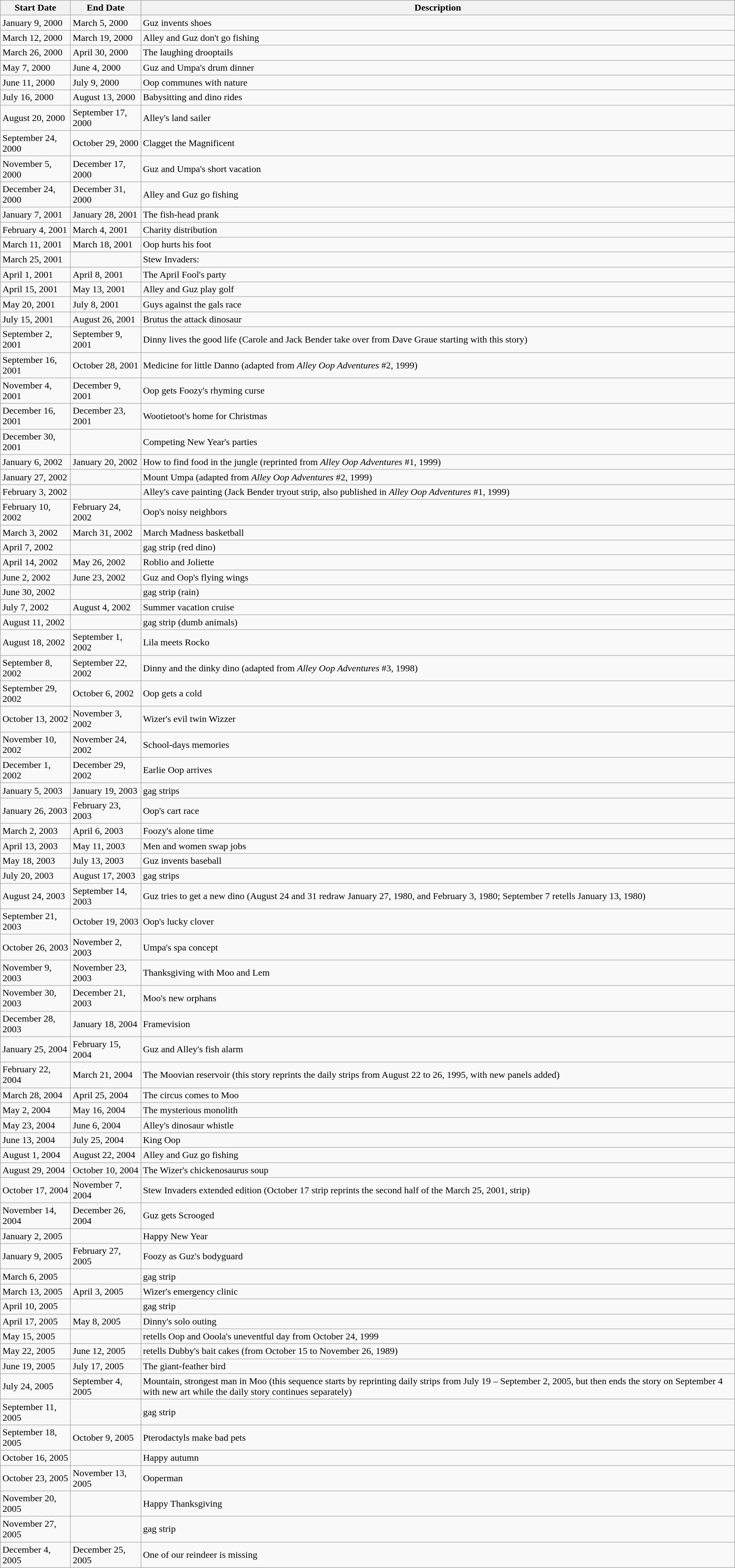<table class="wikitable">
<tr>
<th>Start Date</th>
<th>End Date</th>
<th>Description</th>
</tr>
<tr>
<td>January 9, 2000</td>
<td>March 5, 2000</td>
<td>Guz invents shoes</td>
</tr>
<tr>
<td>March 12, 2000</td>
<td>March 19, 2000</td>
<td>Alley and Guz don't go fishing</td>
</tr>
<tr>
<td>March 26, 2000</td>
<td>April 30, 2000</td>
<td>The laughing drooptails</td>
</tr>
<tr>
<td>May 7, 2000</td>
<td>June 4, 2000</td>
<td>Guz and Umpa's drum dinner</td>
</tr>
<tr>
<td>June 11, 2000</td>
<td>July 9, 2000</td>
<td>Oop communes with nature</td>
</tr>
<tr>
<td>July 16, 2000</td>
<td>August 13, 2000</td>
<td>Babysitting and dino rides</td>
</tr>
<tr>
<td>August 20, 2000</td>
<td>September 17, 2000</td>
<td>Alley's land sailer</td>
</tr>
<tr>
<td>September 24, 2000</td>
<td>October 29, 2000</td>
<td>Clagget the Magnificent</td>
</tr>
<tr>
<td>November 5, 2000</td>
<td>December 17, 2000</td>
<td>Guz and Umpa's short vacation</td>
</tr>
<tr>
<td>December 24, 2000</td>
<td>December 31, 2000</td>
<td>Alley and Guz go fishing</td>
</tr>
<tr>
<td>January 7, 2001</td>
<td>January 28, 2001</td>
<td>The fish-head prank</td>
</tr>
<tr>
<td>February 4, 2001</td>
<td>March 4, 2001</td>
<td>Charity distribution</td>
</tr>
<tr>
<td>March 11, 2001</td>
<td>March 18, 2001</td>
<td>Oop hurts his foot</td>
</tr>
<tr>
<td>March 25, 2001</td>
<td></td>
<td>Stew Invaders: </td>
</tr>
<tr>
<td>April 1, 2001</td>
<td>April 8, 2001</td>
<td>The April Fool's party</td>
</tr>
<tr>
<td>April 15, 2001</td>
<td>May 13, 2001</td>
<td>Alley and Guz play golf</td>
</tr>
<tr>
<td>May 20, 2001</td>
<td>July 8, 2001</td>
<td>Guys against the gals race</td>
</tr>
<tr>
<td>July 15, 2001</td>
<td>August 26, 2001</td>
<td>Brutus the attack dinosaur</td>
</tr>
<tr>
<td>September 2, 2001</td>
<td>September 9, 2001</td>
<td>Dinny lives the good life (Carole and Jack Bender take over from Dave Graue starting with this story)</td>
</tr>
<tr>
<td>September 16, 2001</td>
<td>October 28, 2001</td>
<td>Medicine for little Danno (adapted from <em>Alley Oop Adventures</em> #2, 1999)</td>
</tr>
<tr>
<td>November 4, 2001</td>
<td>December 9, 2001</td>
<td>Oop gets Foozy's rhyming curse</td>
</tr>
<tr>
<td>December 16, 2001</td>
<td>December 23, 2001</td>
<td>Wootietoot's home for Christmas</td>
</tr>
<tr>
<td>December 30, 2001</td>
<td></td>
<td>Competing New Year's parties</td>
</tr>
<tr>
<td>January 6, 2002</td>
<td>January 20, 2002</td>
<td>How to find food in the jungle (reprinted from <em>Alley Oop Adventures</em> #1, 1999)</td>
</tr>
<tr>
<td>January 27, 2002</td>
<td></td>
<td>Mount Umpa (adapted from <em>Alley Oop Adventures</em> #2, 1999)</td>
</tr>
<tr>
<td>February 3, 2002</td>
<td></td>
<td>Alley's cave painting (Jack Bender tryout strip, also published in <em>Alley Oop Adventures</em> #1, 1999)</td>
</tr>
<tr>
<td>February 10, 2002</td>
<td>February 24, 2002</td>
<td>Oop's noisy neighbors</td>
</tr>
<tr>
<td>March 3, 2002</td>
<td>March 31, 2002</td>
<td>March Madness basketball</td>
</tr>
<tr>
<td>April 7, 2002</td>
<td></td>
<td>gag strip (red dino)</td>
</tr>
<tr>
<td>April 14, 2002</td>
<td>May 26, 2002</td>
<td>Roblio and Joliette</td>
</tr>
<tr>
<td>June 2, 2002</td>
<td>June 23, 2002</td>
<td>Guz and Oop's flying wings</td>
</tr>
<tr>
<td>June 30, 2002</td>
<td></td>
<td>gag strip (rain)</td>
</tr>
<tr>
<td>July 7, 2002</td>
<td>August 4, 2002</td>
<td>Summer vacation cruise</td>
</tr>
<tr>
<td>August 11, 2002</td>
<td></td>
<td>gag strip (dumb animals)</td>
</tr>
<tr>
<td>August 18, 2002</td>
<td>September 1, 2002</td>
<td>Lila meets Rocko</td>
</tr>
<tr>
<td>September 8, 2002</td>
<td>September 22, 2002</td>
<td>Dinny and the dinky dino (adapted from <em>Alley Oop Adventures</em> #3, 1998)</td>
</tr>
<tr>
<td>September 29, 2002</td>
<td>October 6, 2002</td>
<td>Oop gets a cold</td>
</tr>
<tr>
<td>October 13, 2002</td>
<td>November 3, 2002</td>
<td>Wizer's evil twin Wizzer</td>
</tr>
<tr>
<td>November 10, 2002</td>
<td>November 24, 2002</td>
<td>School-days memories</td>
</tr>
<tr>
<td>December 1, 2002</td>
<td>December 29, 2002</td>
<td>Earlie Oop arrives</td>
</tr>
<tr>
<td>January 5, 2003</td>
<td>January 19, 2003</td>
<td>gag strips</td>
</tr>
<tr>
<td>January 26, 2003</td>
<td>February 23, 2003</td>
<td>Oop's cart race</td>
</tr>
<tr>
<td>March 2, 2003</td>
<td>April 6, 2003</td>
<td>Foozy's alone time</td>
</tr>
<tr>
<td>April 13, 2003</td>
<td>May 11, 2003</td>
<td>Men and women swap jobs</td>
</tr>
<tr>
<td>May 18, 2003</td>
<td>July 13, 2003</td>
<td>Guz invents baseball</td>
</tr>
<tr>
<td>July 20, 2003</td>
<td>August 17, 2003</td>
<td>gag strips</td>
</tr>
<tr>
<td>August 24, 2003</td>
<td>September 14, 2003</td>
<td>Guz tries to get a new dino (August 24 and 31 redraw January 27, 1980, and February 3, 1980; September 7 retells January 13, 1980)</td>
</tr>
<tr>
<td>September 21, 2003</td>
<td>October 19, 2003</td>
<td>Oop's lucky clover</td>
</tr>
<tr>
<td>October 26, 2003</td>
<td>November 2, 2003</td>
<td>Umpa's spa concept</td>
</tr>
<tr>
<td>November 9, 2003</td>
<td>November 23, 2003</td>
<td>Thanksgiving with Moo and Lem</td>
</tr>
<tr>
<td>November 30, 2003</td>
<td>December 21, 2003</td>
<td>Moo's new orphans</td>
</tr>
<tr>
<td>December 28, 2003</td>
<td>January 18, 2004</td>
<td>Framevision</td>
</tr>
<tr>
<td>January 25, 2004</td>
<td>February 15, 2004</td>
<td>Guz and Alley's fish alarm</td>
</tr>
<tr>
<td>February 22, 2004</td>
<td>March 21, 2004</td>
<td>The Moovian reservoir (this story reprints the daily strips from August 22 to 26, 1995, with new panels added)</td>
</tr>
<tr>
<td>March 28, 2004</td>
<td>April 25, 2004</td>
<td>The circus comes to Moo</td>
</tr>
<tr>
<td>May 2, 2004</td>
<td>May 16, 2004</td>
<td>The mysterious monolith</td>
</tr>
<tr>
<td>May 23, 2004</td>
<td>June 6, 2004</td>
<td>Alley's dinosaur whistle</td>
</tr>
<tr>
<td>June 13, 2004</td>
<td>July 25, 2004</td>
<td>King Oop</td>
</tr>
<tr>
<td>August 1, 2004</td>
<td>August 22, 2004</td>
<td>Alley and Guz go fishing</td>
</tr>
<tr>
<td>August 29, 2004</td>
<td>October 10, 2004</td>
<td>The Wizer's chickenosaurus soup</td>
</tr>
<tr>
<td>October 17, 2004</td>
<td>November 7, 2004</td>
<td>Stew Invaders extended edition (October 17 strip reprints the second half of the March 25, 2001, strip)</td>
</tr>
<tr>
<td>November 14, 2004</td>
<td>December 26, 2004</td>
<td>Guz gets Scrooged</td>
</tr>
<tr>
<td>January 2, 2005</td>
<td></td>
<td>Happy New Year</td>
</tr>
<tr>
<td>January 9, 2005</td>
<td>February 27, 2005</td>
<td>Foozy as Guz's bodyguard</td>
</tr>
<tr>
<td>March 6, 2005</td>
<td></td>
<td>gag strip</td>
</tr>
<tr>
<td>March 13, 2005</td>
<td>April 3, 2005</td>
<td>Wizer's emergency clinic</td>
</tr>
<tr>
<td>April 10, 2005</td>
<td></td>
<td>gag strip</td>
</tr>
<tr>
<td>April 17, 2005</td>
<td>May 8, 2005</td>
<td>Dinny's solo outing</td>
</tr>
<tr>
<td>May 15, 2005</td>
<td></td>
<td>retells Oop and Ooola's uneventful day from October 24, 1999</td>
</tr>
<tr>
<td>May 22, 2005</td>
<td>June 12, 2005</td>
<td>retells Dubby's bait cakes (from October 15 to November 26, 1989)</td>
</tr>
<tr>
<td>June 19, 2005</td>
<td>July 17, 2005</td>
<td>The giant-feather bird</td>
</tr>
<tr>
<td>July 24, 2005</td>
<td>September 4, 2005</td>
<td>Mountain, strongest man in Moo (this sequence starts by reprinting daily strips from July 19 – September 2, 2005, but then ends the story on September 4 with new art while the daily story continues separately)</td>
</tr>
<tr>
<td>September 11, 2005</td>
<td></td>
<td>gag strip</td>
</tr>
<tr>
<td>September 18, 2005</td>
<td>October 9, 2005</td>
<td>Pterodactyls make bad pets</td>
</tr>
<tr>
<td>October 16, 2005</td>
<td></td>
<td>Happy autumn</td>
</tr>
<tr>
<td>October 23, 2005</td>
<td>November 13, 2005</td>
<td>Ooperman</td>
</tr>
<tr>
<td>November 20, 2005</td>
<td></td>
<td>Happy Thanksgiving</td>
</tr>
<tr>
<td>November 27, 2005</td>
<td></td>
<td>gag strip</td>
</tr>
<tr>
<td>December 4, 2005</td>
<td>December 25, 2005</td>
<td>One of our reindeer is missing</td>
</tr>
</table>
